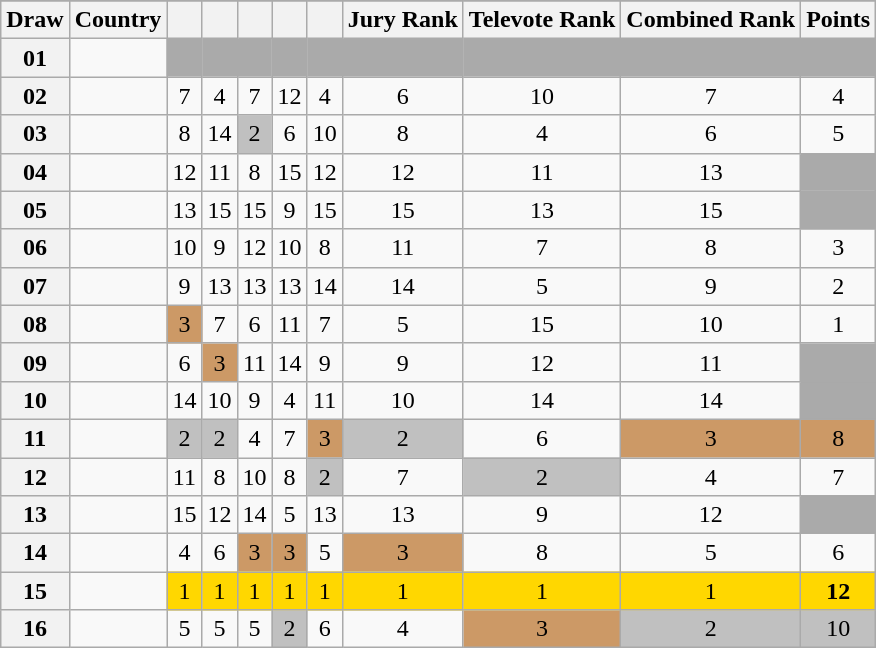<table class="sortable wikitable collapsible plainrowheaders" style="text-align:center;">
<tr>
</tr>
<tr>
<th scope="col">Draw</th>
<th scope="col">Country</th>
<th scope="col"><small></small></th>
<th scope="col"><small></small></th>
<th scope="col"><small></small></th>
<th scope="col"><small></small></th>
<th scope="col"><small></small></th>
<th scope="col">Jury Rank</th>
<th scope="col">Televote Rank</th>
<th scope="col">Combined Rank</th>
<th scope="col">Points</th>
</tr>
<tr class="sortbottom">
<th scope="row" style="text-align:center;">01</th>
<td style="text-align:left;"></td>
<td style="background:#AAAAAA;"></td>
<td style="background:#AAAAAA;"></td>
<td style="background:#AAAAAA;"></td>
<td style="background:#AAAAAA;"></td>
<td style="background:#AAAAAA;"></td>
<td style="background:#AAAAAA;"></td>
<td style="background:#AAAAAA;"></td>
<td style="background:#AAAAAA;"></td>
<td style="background:#AAAAAA;"></td>
</tr>
<tr>
<th scope="row" style="text-align:center;">02</th>
<td style="text-align:left;"></td>
<td>7</td>
<td>4</td>
<td>7</td>
<td>12</td>
<td>4</td>
<td>6</td>
<td>10</td>
<td>7</td>
<td>4</td>
</tr>
<tr>
<th scope="row" style="text-align:center;">03</th>
<td style="text-align:left;"></td>
<td>8</td>
<td>14</td>
<td style="background:silver;">2</td>
<td>6</td>
<td>10</td>
<td>8</td>
<td>4</td>
<td>6</td>
<td>5</td>
</tr>
<tr>
<th scope="row" style="text-align:center;">04</th>
<td style="text-align:left;"></td>
<td>12</td>
<td>11</td>
<td>8</td>
<td>15</td>
<td>12</td>
<td>12</td>
<td>11</td>
<td>13</td>
<td style="background:#AAAAAA;"></td>
</tr>
<tr>
<th scope="row" style="text-align:center;">05</th>
<td style="text-align:left;"></td>
<td>13</td>
<td>15</td>
<td>15</td>
<td>9</td>
<td>15</td>
<td>15</td>
<td>13</td>
<td>15</td>
<td style="background:#AAAAAA;"></td>
</tr>
<tr>
<th scope="row" style="text-align:center;">06</th>
<td style="text-align:left;"></td>
<td>10</td>
<td>9</td>
<td>12</td>
<td>10</td>
<td>8</td>
<td>11</td>
<td>7</td>
<td>8</td>
<td>3</td>
</tr>
<tr>
<th scope="row" style="text-align:center;">07</th>
<td style="text-align:left;"></td>
<td>9</td>
<td>13</td>
<td>13</td>
<td>13</td>
<td>14</td>
<td>14</td>
<td>5</td>
<td>9</td>
<td>2</td>
</tr>
<tr>
<th scope="row" style="text-align:center;">08</th>
<td style="text-align:left;"></td>
<td style="background:#CC9966;">3</td>
<td>7</td>
<td>6</td>
<td>11</td>
<td>7</td>
<td>5</td>
<td>15</td>
<td>10</td>
<td>1</td>
</tr>
<tr>
<th scope="row" style="text-align:center;">09</th>
<td style="text-align:left;"></td>
<td>6</td>
<td style="background:#CC9966;">3</td>
<td>11</td>
<td>14</td>
<td>9</td>
<td>9</td>
<td>12</td>
<td>11</td>
<td style="background:#AAAAAA;"></td>
</tr>
<tr>
<th scope="row" style="text-align:center;">10</th>
<td style="text-align:left;"></td>
<td>14</td>
<td>10</td>
<td>9</td>
<td>4</td>
<td>11</td>
<td>10</td>
<td>14</td>
<td>14</td>
<td style="background:#AAAAAA;"></td>
</tr>
<tr>
<th scope="row" style="text-align:center;">11</th>
<td style="text-align:left;"></td>
<td style="background:silver;">2</td>
<td style="background:silver;">2</td>
<td>4</td>
<td>7</td>
<td style="background:#CC9966;">3</td>
<td style="background:silver;">2</td>
<td>6</td>
<td style="background:#CC9966;">3</td>
<td style="background:#CC9966;">8</td>
</tr>
<tr>
<th scope="row" style="text-align:center;">12</th>
<td style="text-align:left;"></td>
<td>11</td>
<td>8</td>
<td>10</td>
<td>8</td>
<td style="background:silver;">2</td>
<td>7</td>
<td style="background:silver;">2</td>
<td>4</td>
<td>7</td>
</tr>
<tr>
<th scope="row" style="text-align:center;">13</th>
<td style="text-align:left;"></td>
<td>15</td>
<td>12</td>
<td>14</td>
<td>5</td>
<td>13</td>
<td>13</td>
<td>9</td>
<td>12</td>
<td style="background:#AAAAAA;"></td>
</tr>
<tr>
<th scope="row" style="text-align:center;">14</th>
<td style="text-align:left;"></td>
<td>4</td>
<td>6</td>
<td style="background:#CC9966;">3</td>
<td style="background:#CC9966;">3</td>
<td>5</td>
<td style="background:#CC9966;">3</td>
<td>8</td>
<td>5</td>
<td>6</td>
</tr>
<tr>
<th scope="row" style="text-align:center;">15</th>
<td style="text-align:left;"></td>
<td style="background:gold;">1</td>
<td style="background:gold;">1</td>
<td style="background:gold;">1</td>
<td style="background:gold;">1</td>
<td style="background:gold;">1</td>
<td style="background:gold;">1</td>
<td style="background:gold;">1</td>
<td style="background:gold;">1</td>
<td style="background:gold;"><strong>12</strong></td>
</tr>
<tr>
<th scope="row" style="text-align:center;">16</th>
<td style="text-align:left;"></td>
<td>5</td>
<td>5</td>
<td>5</td>
<td style="background:silver;">2</td>
<td>6</td>
<td>4</td>
<td style="background:#CC9966;">3</td>
<td style="background:silver;">2</td>
<td style="background:silver;">10</td>
</tr>
</table>
